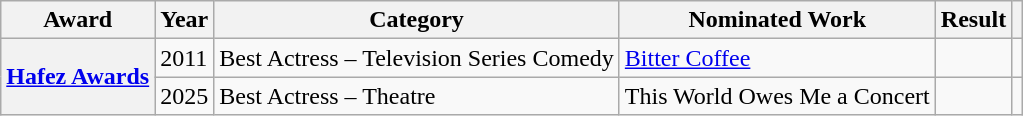<table class="wikitable sortable plainrowheaders">
<tr>
<th scope="col">Award</th>
<th scope="col">Year</th>
<th scope="col">Category</th>
<th scope="col">Nominated Work</th>
<th scope="col">Result</th>
<th scope="col" class="unsortable"></th>
</tr>
<tr>
<th rowspan="2" scope="row"><a href='#'>Hafez Awards</a></th>
<td>2011</td>
<td>Best Actress – Television Series Comedy</td>
<td><a href='#'>Bitter Coffee</a></td>
<td></td>
<td></td>
</tr>
<tr>
<td>2025</td>
<td>Best Actress – Theatre</td>
<td>This World Owes Me a Concert</td>
<td></td>
<td></td>
</tr>
</table>
